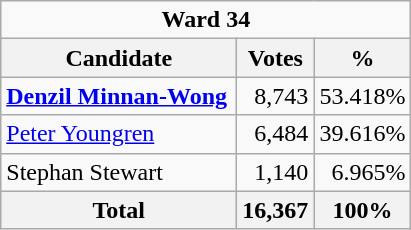<table class="wikitable">
<tr>
<td Colspan="3" align="center"><strong>Ward 34</strong></td>
</tr>
<tr>
<th bgcolor="#DDDDFF" width="150px">Candidate</th>
<th bgcolor="#DDDDFF">Votes</th>
<th bgcolor="#DDDDFF">%</th>
</tr>
<tr>
<td><strong><a href='#'>Denzil Minnan-Wong</a></strong></td>
<td align=right>8,743</td>
<td align=right>53.418%</td>
</tr>
<tr>
<td><a href='#'>Peter Youngren</a></td>
<td align=right>6,484</td>
<td align=right>39.616%</td>
</tr>
<tr>
<td>Stephan Stewart</td>
<td align=right>1,140</td>
<td align=right>6.965%</td>
</tr>
<tr>
<th>Total</th>
<th align=right>16,367</th>
<th align=right>100%</th>
</tr>
</table>
